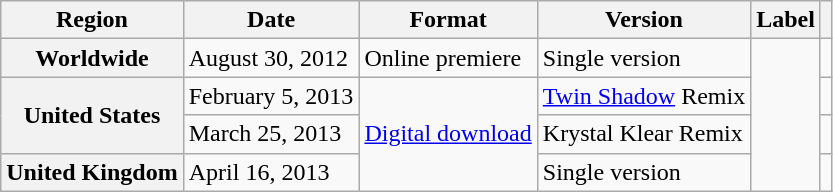<table class="wikitable plainrowheaders">
<tr>
<th scope="col">Region</th>
<th scope="col">Date</th>
<th scope="col">Format</th>
<th scope="col">Version</th>
<th scope="col">Label</th>
<th scope="col"></th>
</tr>
<tr>
<th scope="row">Worldwide</th>
<td>August 30, 2012</td>
<td>Online premiere</td>
<td>Single version</td>
<td rowspan="4"></td>
<td align="center"></td>
</tr>
<tr>
<th scope="row" rowspan="2">United States</th>
<td>February 5, 2013</td>
<td rowspan="3"><a href='#'>Digital download</a></td>
<td><a href='#'>Twin Shadow</a> Remix</td>
<td align="center"></td>
</tr>
<tr>
<td>March 25, 2013</td>
<td>Krystal Klear Remix</td>
<td align="center"></td>
</tr>
<tr>
<th scope="row">United Kingdom</th>
<td>April 16, 2013</td>
<td>Single version</td>
<td align="center"></td>
</tr>
</table>
